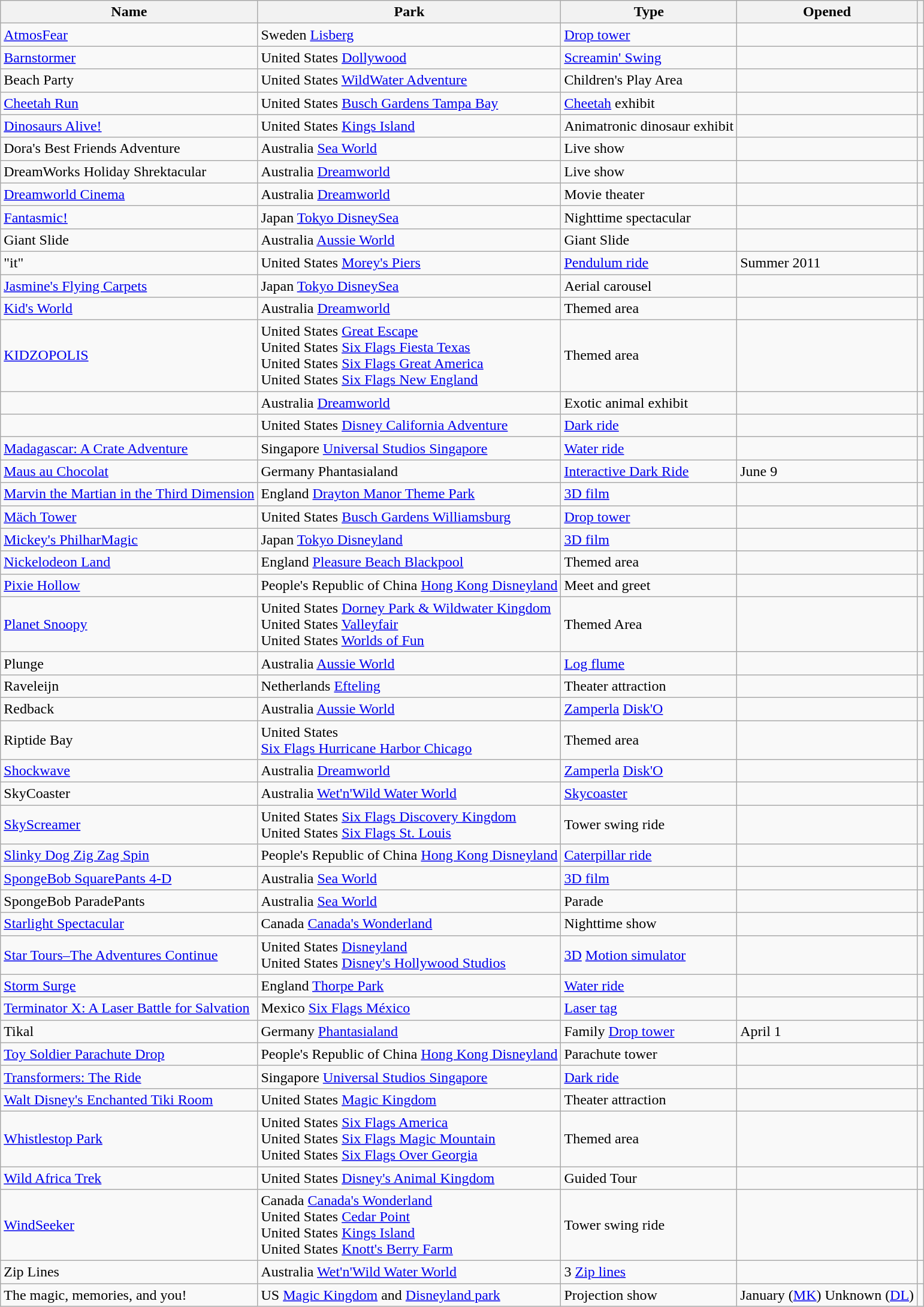<table class="wikitable sortable">
<tr>
<th>Name</th>
<th>Park</th>
<th>Type</th>
<th>Opened</th>
<th class="unsortable"></th>
</tr>
<tr>
<td><a href='#'>AtmosFear</a></td>
<td>Sweden <a href='#'>Lisberg</a></td>
<td><a href='#'>Drop tower</a></td>
<td></td>
<td></td>
</tr>
<tr>
<td><a href='#'>Barnstormer</a></td>
<td>United States <a href='#'>Dollywood</a></td>
<td><a href='#'>Screamin' Swing</a></td>
<td></td>
<td></td>
</tr>
<tr>
<td>Beach Party</td>
<td>United States <a href='#'>WildWater Adventure</a></td>
<td>Children's Play Area</td>
<td></td>
<td></td>
</tr>
<tr>
<td><a href='#'>Cheetah Run</a></td>
<td>United States <a href='#'>Busch Gardens Tampa Bay</a></td>
<td><a href='#'>Cheetah</a> exhibit</td>
<td></td>
<td></td>
</tr>
<tr>
<td><a href='#'>Dinosaurs Alive!</a></td>
<td>United States <a href='#'>Kings Island</a></td>
<td>Animatronic dinosaur exhibit</td>
<td></td>
<td></td>
</tr>
<tr>
<td>Dora's Best Friends Adventure</td>
<td>Australia <a href='#'>Sea World</a></td>
<td>Live show</td>
<td></td>
<td></td>
</tr>
<tr>
<td>DreamWorks Holiday Shrektacular</td>
<td>Australia <a href='#'>Dreamworld</a></td>
<td>Live show</td>
<td></td>
<td></td>
</tr>
<tr>
<td><a href='#'>Dreamworld Cinema</a></td>
<td>Australia <a href='#'>Dreamworld</a></td>
<td>Movie theater</td>
<td></td>
<td></td>
</tr>
<tr>
<td><a href='#'>Fantasmic!</a></td>
<td>Japan <a href='#'>Tokyo DisneySea</a></td>
<td>Nighttime spectacular</td>
<td></td>
<td></td>
</tr>
<tr>
<td>Giant Slide</td>
<td>Australia <a href='#'>Aussie World</a></td>
<td>Giant Slide</td>
<td></td>
<td></td>
</tr>
<tr>
<td>"it"</td>
<td>United States <a href='#'>Morey's Piers</a></td>
<td><a href='#'>Pendulum ride</a></td>
<td>Summer 2011</td>
<td></td>
</tr>
<tr>
<td><a href='#'>Jasmine's Flying Carpets</a></td>
<td>Japan <a href='#'>Tokyo DisneySea</a></td>
<td>Aerial carousel</td>
<td></td>
<td></td>
</tr>
<tr>
<td><a href='#'>Kid's World</a></td>
<td>Australia <a href='#'>Dreamworld</a></td>
<td>Themed area</td>
<td></td>
<td></td>
</tr>
<tr>
<td><a href='#'>KIDZOPOLIS</a></td>
<td>United States <a href='#'>Great Escape</a><br>United States <a href='#'>Six Flags Fiesta Texas</a><br>United States <a href='#'>Six Flags Great America</a><br>United States <a href='#'>Six Flags New England</a></td>
<td>Themed area</td>
<td></td>
<td></td>
</tr>
<tr>
<td></td>
<td>Australia <a href='#'>Dreamworld</a></td>
<td>Exotic animal exhibit</td>
<td></td>
<td></td>
</tr>
<tr>
<td></td>
<td>United States <a href='#'>Disney California Adventure</a></td>
<td><a href='#'>Dark ride</a></td>
<td></td>
<td></td>
</tr>
<tr>
<td><a href='#'>Madagascar: A Crate Adventure</a></td>
<td>Singapore <a href='#'>Universal Studios Singapore</a></td>
<td><a href='#'>Water ride</a></td>
<td></td>
<td></td>
</tr>
<tr>
<td><a href='#'>Maus au Chocolat</a></td>
<td>Germany Phantasialand</td>
<td><a href='#'>Interactive Dark Ride</a></td>
<td>June 9</td>
<td></td>
</tr>
<tr>
<td><a href='#'>Marvin the Martian in the Third Dimension</a></td>
<td>England <a href='#'>Drayton Manor Theme Park</a></td>
<td><a href='#'>3D film</a></td>
<td></td>
<td></td>
</tr>
<tr>
<td><a href='#'>Mäch Tower</a></td>
<td>United States <a href='#'>Busch Gardens Williamsburg</a></td>
<td><a href='#'>Drop tower</a></td>
<td></td>
<td></td>
</tr>
<tr>
<td><a href='#'>Mickey's PhilharMagic</a></td>
<td>Japan <a href='#'>Tokyo Disneyland</a></td>
<td><a href='#'>3D film</a></td>
<td></td>
<td></td>
</tr>
<tr>
<td><a href='#'>Nickelodeon Land</a></td>
<td>England <a href='#'>Pleasure Beach Blackpool</a></td>
<td>Themed area</td>
<td></td>
<td></td>
</tr>
<tr>
<td><a href='#'>Pixie Hollow</a></td>
<td>People's Republic of China <a href='#'>Hong Kong Disneyland</a></td>
<td>Meet and greet</td>
<td></td>
<td></td>
</tr>
<tr>
<td><a href='#'>Planet Snoopy</a></td>
<td>United States <a href='#'>Dorney Park & Wildwater Kingdom</a><br>United States <a href='#'>Valleyfair</a><br>United States <a href='#'>Worlds of Fun</a></td>
<td>Themed Area</td>
<td></td>
<td></td>
</tr>
<tr>
<td>Plunge</td>
<td>Australia <a href='#'>Aussie World</a></td>
<td><a href='#'>Log flume</a></td>
<td></td>
<td></td>
</tr>
<tr>
<td>Raveleijn</td>
<td>Netherlands <a href='#'>Efteling</a></td>
<td>Theater attraction</td>
<td></td>
<td></td>
</tr>
<tr>
<td>Redback</td>
<td>Australia <a href='#'>Aussie World</a></td>
<td><a href='#'>Zamperla</a> <a href='#'>Disk'O</a></td>
<td></td>
<td></td>
</tr>
<tr>
<td>Riptide Bay</td>
<td>United States<br><a href='#'>Six Flags Hurricane Harbor Chicago</a></td>
<td>Themed area</td>
<td></td>
<td></td>
</tr>
<tr>
<td><a href='#'>Shockwave</a></td>
<td>Australia <a href='#'>Dreamworld</a></td>
<td><a href='#'>Zamperla</a> <a href='#'>Disk'O</a></td>
<td></td>
<td></td>
</tr>
<tr>
<td>SkyCoaster</td>
<td>Australia <a href='#'>Wet'n'Wild Water World</a></td>
<td><a href='#'>Skycoaster</a></td>
<td></td>
<td></td>
</tr>
<tr>
<td><a href='#'>SkyScreamer</a></td>
<td>United States <a href='#'>Six Flags Discovery Kingdom</a><br>United States <a href='#'>Six Flags St. Louis</a></td>
<td>Tower swing ride</td>
<td></td>
<td></td>
</tr>
<tr>
<td><a href='#'>Slinky Dog Zig Zag Spin</a></td>
<td>People's Republic of China <a href='#'>Hong Kong Disneyland</a></td>
<td><a href='#'>Caterpillar ride</a></td>
<td></td>
<td></td>
</tr>
<tr>
<td><a href='#'>SpongeBob SquarePants 4-D</a></td>
<td>Australia <a href='#'>Sea World</a></td>
<td><a href='#'>3D film</a></td>
<td></td>
<td></td>
</tr>
<tr>
<td>SpongeBob ParadePants</td>
<td>Australia <a href='#'>Sea World</a></td>
<td>Parade</td>
<td></td>
<td></td>
</tr>
<tr>
<td><a href='#'>Starlight Spectacular</a></td>
<td>Canada <a href='#'>Canada's Wonderland</a></td>
<td>Nighttime show</td>
<td></td>
<td></td>
</tr>
<tr>
<td><a href='#'>Star Tours–The Adventures Continue</a></td>
<td>United States <a href='#'>Disneyland</a><br>United States <a href='#'>Disney's Hollywood Studios</a></td>
<td><a href='#'>3D</a> <a href='#'>Motion simulator</a></td>
<td></td>
<td></td>
</tr>
<tr>
<td><a href='#'>Storm Surge</a></td>
<td>England <a href='#'>Thorpe Park</a></td>
<td><a href='#'>Water ride</a></td>
<td></td>
<td></td>
</tr>
<tr>
<td><a href='#'>Terminator X: A Laser Battle for Salvation</a></td>
<td>Mexico <a href='#'>Six Flags México</a></td>
<td><a href='#'>Laser tag</a></td>
<td></td>
<td></td>
</tr>
<tr>
<td>Tikal</td>
<td>Germany <a href='#'>Phantasialand</a></td>
<td>Family <a href='#'>Drop tower</a></td>
<td>April 1</td>
<td></td>
</tr>
<tr>
<td><a href='#'>Toy Soldier Parachute Drop</a></td>
<td>People's Republic of China <a href='#'>Hong Kong Disneyland</a></td>
<td>Parachute tower</td>
<td></td>
<td></td>
</tr>
<tr>
<td><a href='#'>Transformers: The Ride</a></td>
<td>Singapore <a href='#'>Universal Studios Singapore</a></td>
<td><a href='#'>Dark ride</a></td>
<td></td>
<td></td>
</tr>
<tr>
<td><a href='#'>Walt Disney's Enchanted Tiki Room</a></td>
<td>United States <a href='#'>Magic Kingdom</a></td>
<td>Theater attraction</td>
<td></td>
<td></td>
</tr>
<tr>
<td><a href='#'>Whistlestop Park</a></td>
<td>United States <a href='#'>Six Flags America</a><br>United States <a href='#'>Six Flags Magic Mountain</a><br>United States <a href='#'>Six Flags Over Georgia</a></td>
<td>Themed area</td>
<td></td>
<td></td>
</tr>
<tr>
<td><a href='#'>Wild Africa Trek</a></td>
<td>United States <a href='#'>Disney's Animal Kingdom</a></td>
<td>Guided Tour</td>
<td></td>
<td></td>
</tr>
<tr>
<td><a href='#'>WindSeeker</a></td>
<td>Canada <a href='#'>Canada's Wonderland</a><br>United States <a href='#'>Cedar Point</a><br>United States <a href='#'>Kings Island</a><br>United States <a href='#'>Knott's Berry Farm</a></td>
<td>Tower swing ride</td>
<td></td>
<td></td>
</tr>
<tr>
<td>Zip Lines</td>
<td>Australia <a href='#'>Wet'n'Wild Water World</a></td>
<td>3 <a href='#'>Zip lines</a></td>
<td></td>
<td></td>
</tr>
<tr>
<td>The magic, memories, and you!</td>
<td>US <a href='#'>Magic Kingdom</a> and <a href='#'>Disneyland park</a></td>
<td>Projection show</td>
<td>January (<a href='#'>MK</a>) Unknown (<a href='#'>DL</a>)</td>
<td></td>
</tr>
</table>
